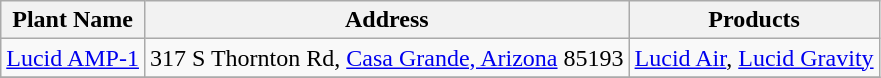<table class="wikitable">
<tr>
<th>Plant Name</th>
<th>Address</th>
<th>Products</th>
</tr>
<tr --->
<td><a href='#'>Lucid AMP-1</a></td>
<td>317 S Thornton Rd, <a href='#'>Casa Grande, Arizona</a> 85193</td>
<td><a href='#'>Lucid Air</a>, <a href='#'>Lucid Gravity</a></td>
</tr>
<tr --->
</tr>
</table>
